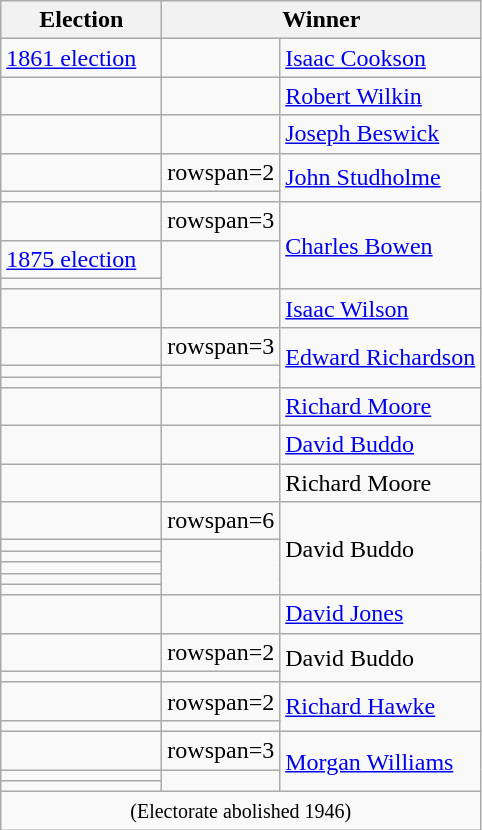<table class=wikitable>
<tr>
<th width=100>Election</th>
<th width=175 colspan=2>Winner</th>
</tr>
<tr>
<td><a href='#'>1861 election</a></td>
<td></td>
<td><a href='#'>Isaac Cookson</a></td>
</tr>
<tr>
<td></td>
<td></td>
<td><a href='#'>Robert Wilkin</a></td>
</tr>
<tr>
<td></td>
<td></td>
<td><a href='#'>Joseph Beswick</a></td>
</tr>
<tr>
<td></td>
<td>rowspan=2 </td>
<td rowspan=2><a href='#'>John Studholme</a></td>
</tr>
<tr>
<td></td>
</tr>
<tr>
<td></td>
<td>rowspan=3 </td>
<td rowspan=3><a href='#'>Charles Bowen</a></td>
</tr>
<tr>
<td><a href='#'>1875 election</a></td>
</tr>
<tr>
<td></td>
</tr>
<tr>
<td></td>
<td></td>
<td><a href='#'>Isaac Wilson</a></td>
</tr>
<tr>
<td></td>
<td>rowspan=3 </td>
<td rowspan=3><a href='#'>Edward Richardson</a></td>
</tr>
<tr>
<td></td>
</tr>
<tr>
<td></td>
</tr>
<tr>
<td></td>
<td></td>
<td><a href='#'>Richard Moore</a></td>
</tr>
<tr>
<td></td>
<td></td>
<td><a href='#'>David Buddo</a></td>
</tr>
<tr>
<td></td>
<td></td>
<td>Richard Moore</td>
</tr>
<tr>
<td></td>
<td>rowspan=6 </td>
<td rowspan=6>David Buddo</td>
</tr>
<tr>
<td></td>
</tr>
<tr>
<td></td>
</tr>
<tr>
<td></td>
</tr>
<tr>
<td></td>
</tr>
<tr>
<td></td>
</tr>
<tr>
<td></td>
<td></td>
<td><a href='#'>David Jones</a></td>
</tr>
<tr>
<td></td>
<td>rowspan=2 </td>
<td rowspan=2>David Buddo</td>
</tr>
<tr>
<td></td>
</tr>
<tr>
<td></td>
<td>rowspan=2 </td>
<td rowspan=2><a href='#'>Richard Hawke</a></td>
</tr>
<tr>
<td></td>
</tr>
<tr>
<td></td>
<td>rowspan=3 </td>
<td rowspan=3><a href='#'>Morgan Williams</a></td>
</tr>
<tr>
<td></td>
</tr>
<tr>
<td></td>
</tr>
<tr>
<td colspan=3 align=center><small>(Electorate abolished 1946)</small></td>
</tr>
</table>
